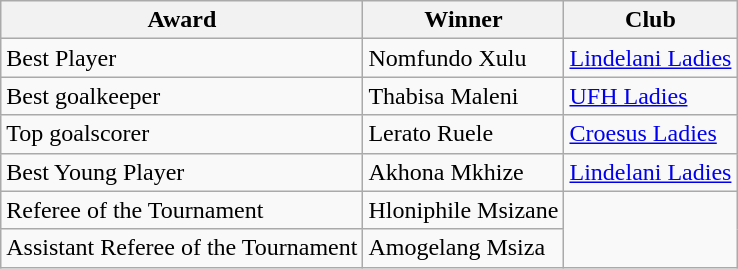<table class="wikitable">
<tr>
<th>Award</th>
<th>Winner</th>
<th>Club</th>
</tr>
<tr>
<td>Best Player</td>
<td>Nomfundo Xulu</td>
<td><a href='#'>Lindelani Ladies</a></td>
</tr>
<tr>
<td>Best goalkeeper</td>
<td>Thabisa Maleni</td>
<td><a href='#'>UFH Ladies</a></td>
</tr>
<tr>
<td>Top goalscorer</td>
<td>Lerato Ruele</td>
<td><a href='#'>Croesus Ladies</a></td>
</tr>
<tr>
<td>Best Young Player</td>
<td>Akhona Mkhize</td>
<td><a href='#'>Lindelani Ladies</a></td>
</tr>
<tr>
<td>Referee of the Tournament</td>
<td>Hloniphile Msizane</td>
</tr>
<tr>
<td>Assistant Referee of the Tournament</td>
<td>Amogelang Msiza</td>
</tr>
</table>
